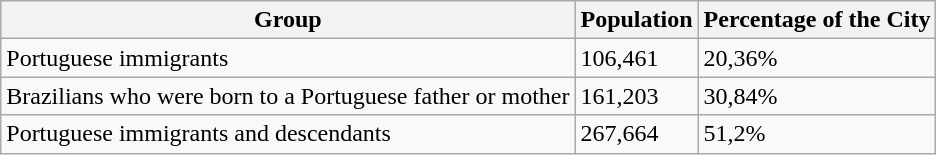<table class="wikitable sortable">
<tr>
<th>Group</th>
<th>Population</th>
<th>Percentage of the City</th>
</tr>
<tr>
<td>Portuguese immigrants</td>
<td>106,461</td>
<td>20,36%</td>
</tr>
<tr>
<td>Brazilians who were born to a Portuguese father or mother</td>
<td>161,203</td>
<td>30,84%</td>
</tr>
<tr>
<td>Portuguese immigrants and descendants</td>
<td>267,664</td>
<td>51,2%</td>
</tr>
</table>
